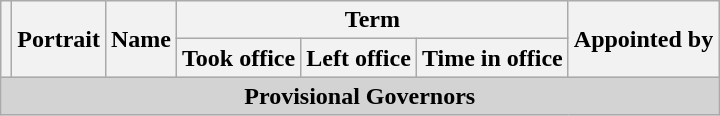<table class="wikitable" style="text-align:center;">
<tr>
<th rowspan=2></th>
<th rowspan=2>Portrait</th>
<th rowspan=2>Name<br></th>
<th colspan=3>Term</th>
<th rowspan=2>Appointed by</th>
</tr>
<tr>
<th>Took office</th>
<th>Left office</th>
<th>Time in office</th>
</tr>
<tr bgcolor="lightgrey">
<td colspan=7><strong>Provisional Governors</strong><br>
</td>
</tr>
</table>
